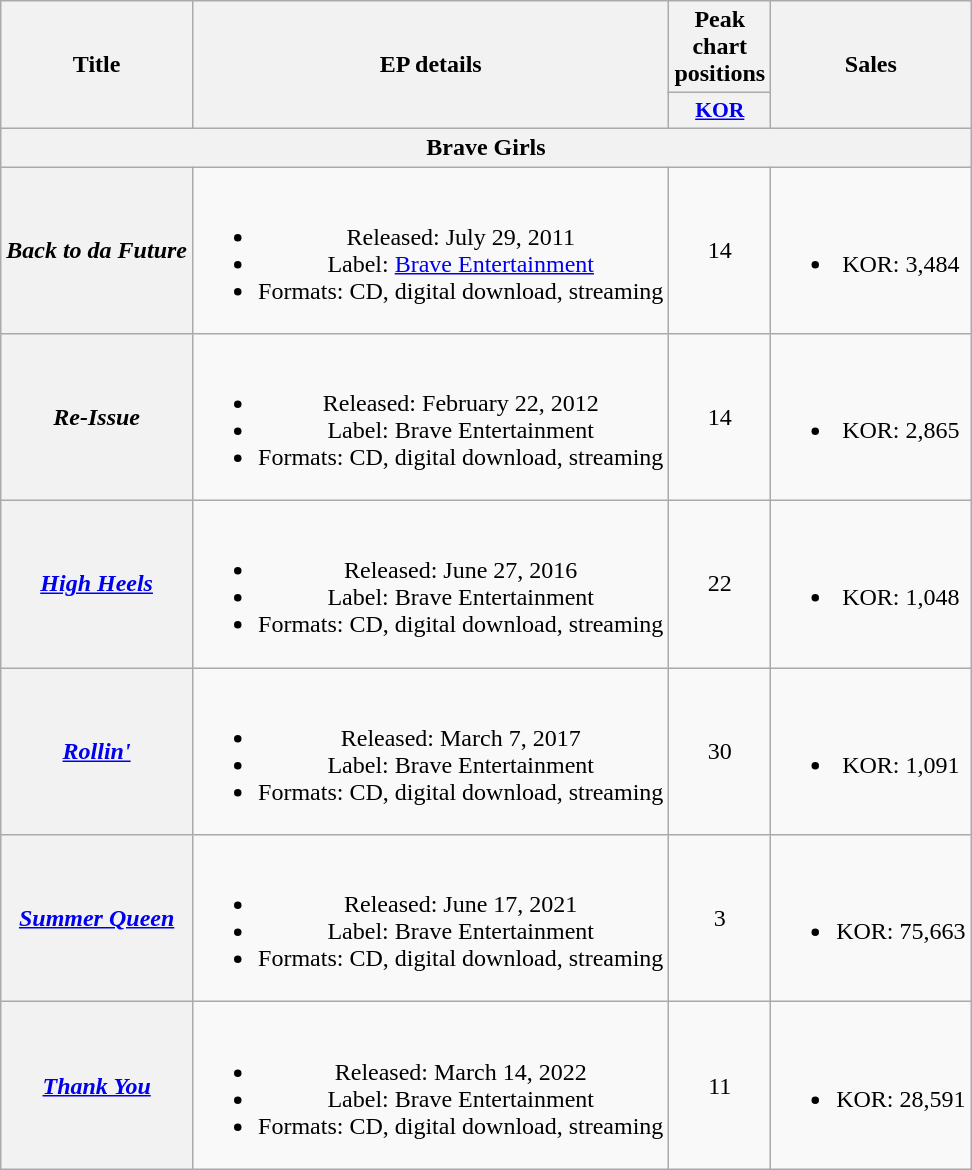<table class="wikitable plainrowheaders" style="text-align:center">
<tr>
<th scope="col" rowspan="2">Title</th>
<th scope="col" rowspan="2">EP details</th>
<th scope="col" colspan="1">Peak chart <br> positions</th>
<th scope="col" rowspan="2">Sales</th>
</tr>
<tr>
<th scope="col" style="width:3.5em;font-size:90%"><a href='#'>KOR</a><br></th>
</tr>
<tr>
<th colspan="4">Brave Girls</th>
</tr>
<tr>
<th scope="row"><em>Back to da Future</em></th>
<td><br><ul><li>Released: July 29, 2011</li><li>Label: <a href='#'>Brave Entertainment</a></li><li>Formats: CD, digital download, streaming</li></ul></td>
<td>14</td>
<td><br><ul><li>KOR: 3,484</li></ul></td>
</tr>
<tr>
<th scope="row"><em>Re-Issue</em></th>
<td><br><ul><li>Released: February 22, 2012</li><li>Label: Brave Entertainment</li><li>Formats: CD, digital download, streaming</li></ul></td>
<td>14</td>
<td><br><ul><li>KOR: 2,865</li></ul></td>
</tr>
<tr>
<th scope="row"><em><a href='#'>High Heels</a></em></th>
<td><br><ul><li>Released: June 27, 2016</li><li>Label: Brave Entertainment</li><li>Formats: CD, digital download, streaming</li></ul></td>
<td>22</td>
<td><br><ul><li>KOR: 1,048</li></ul></td>
</tr>
<tr>
<th scope="row"><em><a href='#'>Rollin'</a></em></th>
<td><br><ul><li>Released: March 7, 2017</li><li>Label: Brave Entertainment</li><li>Formats: CD, digital download, streaming</li></ul></td>
<td>30</td>
<td><br><ul><li>KOR: 1,091</li></ul></td>
</tr>
<tr>
<th scope="row"><em><a href='#'>Summer Queen</a></em></th>
<td><br><ul><li>Released: June 17, 2021</li><li>Label: Brave Entertainment</li><li>Formats: CD, digital download, streaming</li></ul></td>
<td>3</td>
<td><br><ul><li>KOR: 75,663</li></ul></td>
</tr>
<tr>
<th scope="row"><em><a href='#'>Thank You</a></em></th>
<td><br><ul><li>Released: March 14, 2022</li><li>Label: Brave Entertainment</li><li>Formats: CD, digital download, streaming</li></ul></td>
<td>11</td>
<td><br><ul><li>KOR: 28,591</li></ul></td>
</tr>
</table>
